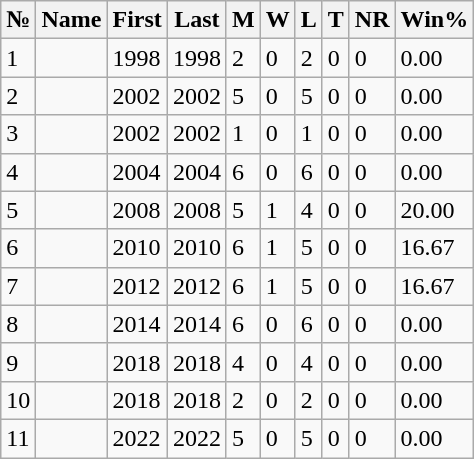<table class="wikitable sortable">
<tr>
<th>№</th>
<th>Name</th>
<th>First</th>
<th>Last</th>
<th>M</th>
<th>W</th>
<th>L</th>
<th>T</th>
<th>NR</th>
<th>Win%</th>
</tr>
<tr>
<td>1</td>
<td></td>
<td>1998</td>
<td>1998</td>
<td>2</td>
<td>0</td>
<td>2</td>
<td>0</td>
<td>0</td>
<td>0.00</td>
</tr>
<tr>
<td>2</td>
<td></td>
<td>2002</td>
<td>2002</td>
<td>5</td>
<td>0</td>
<td>5</td>
<td>0</td>
<td>0</td>
<td>0.00</td>
</tr>
<tr>
<td>3</td>
<td></td>
<td>2002</td>
<td>2002</td>
<td>1</td>
<td>0</td>
<td>1</td>
<td>0</td>
<td>0</td>
<td>0.00</td>
</tr>
<tr>
<td>4</td>
<td></td>
<td>2004</td>
<td>2004</td>
<td>6</td>
<td>0</td>
<td>6</td>
<td>0</td>
<td>0</td>
<td>0.00</td>
</tr>
<tr>
<td>5</td>
<td></td>
<td>2008</td>
<td>2008</td>
<td>5</td>
<td>1</td>
<td>4</td>
<td>0</td>
<td>0</td>
<td>20.00</td>
</tr>
<tr>
<td>6</td>
<td></td>
<td>2010</td>
<td>2010</td>
<td>6</td>
<td>1</td>
<td>5</td>
<td>0</td>
<td>0</td>
<td>16.67</td>
</tr>
<tr>
<td>7</td>
<td></td>
<td>2012</td>
<td>2012</td>
<td>6</td>
<td>1</td>
<td>5</td>
<td>0</td>
<td>0</td>
<td>16.67</td>
</tr>
<tr>
<td>8</td>
<td></td>
<td>2014</td>
<td>2014</td>
<td>6</td>
<td>0</td>
<td>6</td>
<td>0</td>
<td>0</td>
<td>0.00</td>
</tr>
<tr>
<td>9</td>
<td></td>
<td>2018</td>
<td>2018</td>
<td>4</td>
<td>0</td>
<td>4</td>
<td>0</td>
<td>0</td>
<td>0.00</td>
</tr>
<tr>
<td>10</td>
<td></td>
<td>2018</td>
<td>2018</td>
<td>2</td>
<td>0</td>
<td>2</td>
<td>0</td>
<td>0</td>
<td>0.00</td>
</tr>
<tr>
<td>11</td>
<td></td>
<td>2022</td>
<td>2022</td>
<td>5</td>
<td>0</td>
<td>5</td>
<td>0</td>
<td>0</td>
<td>0.00</td>
</tr>
</table>
